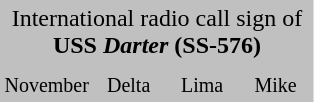<table style="background:silver">
<tr>
<td colspan=4 align=center>International radio call sign of<br><strong>USS <em>Darter</em> (SS-576)</strong></td>
</tr>
<tr>
<td align=center width=45px></td>
<td align=center width=45px></td>
<td align=center width=45px></td>
<td align=center width=45px></td>
</tr>
<tr>
<td align=center><small>November</small></td>
<td align=center><small>Delta</small></td>
<td align=center><small>Lima</small></td>
<td align=center><small>Mike</small></td>
</tr>
</table>
